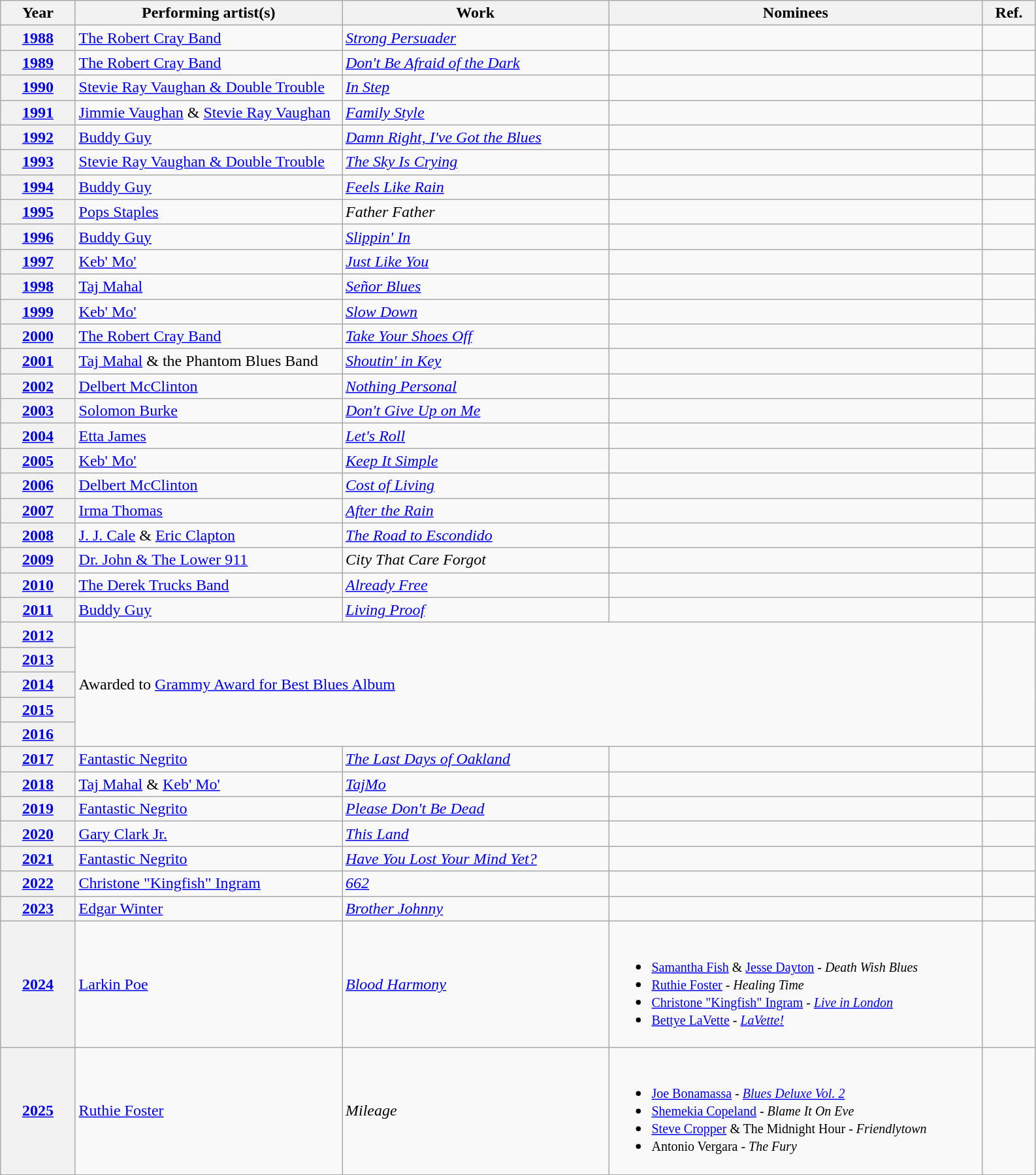<table class="wikitable">
<tr>
<th width="7%">Year</th>
<th width="25%">Performing artist(s)</th>
<th width="25%">Work</th>
<th width="35%" class=unsortable>Nominees</th>
<th width="5%" class=unsortable>Ref.</th>
</tr>
<tr>
<th scope="row" style="text-align:center;"><a href='#'>1988</a></th>
<td><a href='#'>The Robert Cray Band</a></td>
<td><em><a href='#'>Strong Persuader</a></em></td>
<td></td>
<td></td>
</tr>
<tr>
<th scope="row" style="text-align:center;"><a href='#'>1989</a></th>
<td><a href='#'>The Robert Cray Band</a></td>
<td><em><a href='#'>Don't Be Afraid of the Dark</a></em></td>
<td></td>
<td></td>
</tr>
<tr>
<th scope="row" style="text-align:center;"><a href='#'>1990</a></th>
<td><a href='#'>Stevie Ray Vaughan & Double Trouble</a></td>
<td><em><a href='#'>In Step</a></em></td>
<td></td>
<td></td>
</tr>
<tr>
<th scope="row" style="text-align:center;"><a href='#'>1991</a></th>
<td><a href='#'>Jimmie Vaughan</a> & <a href='#'>Stevie Ray Vaughan</a></td>
<td><em><a href='#'>Family Style</a></em></td>
<td></td>
<td></td>
</tr>
<tr>
<th scope="row" style="text-align:center;"><a href='#'>1992</a></th>
<td><a href='#'>Buddy Guy</a></td>
<td><em><a href='#'>Damn Right, I've Got the Blues</a></em></td>
<td></td>
<td></td>
</tr>
<tr>
<th scope="row" style="text-align:center;"><a href='#'>1993</a></th>
<td><a href='#'>Stevie Ray Vaughan & Double Trouble</a></td>
<td><em><a href='#'>The Sky Is Crying</a></em></td>
<td></td>
<td></td>
</tr>
<tr>
<th scope="row" style="text-align:center;"><a href='#'>1994</a></th>
<td><a href='#'>Buddy Guy</a></td>
<td><em><a href='#'>Feels Like Rain</a></em></td>
<td></td>
<td></td>
</tr>
<tr>
<th scope="row" style="text-align:center;"><a href='#'>1995</a></th>
<td><a href='#'>Pops Staples</a></td>
<td><em>Father Father</em></td>
<td></td>
<td></td>
</tr>
<tr>
<th scope="row" style="text-align:center;"><a href='#'>1996</a></th>
<td><a href='#'>Buddy Guy</a></td>
<td><em><a href='#'>Slippin' In</a></em></td>
<td></td>
<td></td>
</tr>
<tr>
<th scope="row" style="text-align:center;"><a href='#'>1997</a></th>
<td><a href='#'>Keb' Mo'</a></td>
<td><em><a href='#'>Just Like You</a></em></td>
<td></td>
<td></td>
</tr>
<tr>
<th scope="row" style="text-align:center;"><a href='#'>1998</a></th>
<td><a href='#'>Taj Mahal</a></td>
<td><em><a href='#'>Señor Blues</a></em></td>
<td></td>
<td></td>
</tr>
<tr>
<th scope="row" style="text-align:center;"><a href='#'>1999</a></th>
<td><a href='#'>Keb' Mo'</a></td>
<td><em><a href='#'>Slow Down</a></em></td>
<td></td>
<td></td>
</tr>
<tr>
<th scope="row" style="text-align:center;"><a href='#'>2000</a></th>
<td><a href='#'>The Robert Cray Band</a></td>
<td><em><a href='#'>Take Your Shoes Off</a></em></td>
<td></td>
<td></td>
</tr>
<tr>
<th scope="row" style="text-align:center;"><a href='#'>2001</a></th>
<td><a href='#'>Taj Mahal</a> & the Phantom Blues Band</td>
<td><em><a href='#'>Shoutin' in Key</a></em></td>
<td></td>
<td></td>
</tr>
<tr>
<th scope="row" style="text-align:center;"><a href='#'>2002</a></th>
<td><a href='#'>Delbert McClinton</a></td>
<td><em><a href='#'>Nothing Personal</a></em></td>
<td></td>
<td></td>
</tr>
<tr>
<th scope="row" style="text-align:center;"><a href='#'>2003</a></th>
<td><a href='#'>Solomon Burke</a></td>
<td><em><a href='#'>Don't Give Up on Me</a></em></td>
<td></td>
<td></td>
</tr>
<tr>
<th scope="row" style="text-align:center;"><a href='#'>2004</a></th>
<td><a href='#'>Etta James</a></td>
<td><em><a href='#'>Let's Roll</a></em></td>
<td></td>
<td></td>
</tr>
<tr>
<th scope="row" style="text-align:center;"><a href='#'>2005</a></th>
<td><a href='#'>Keb' Mo'</a></td>
<td><em><a href='#'>Keep It Simple</a></em></td>
<td></td>
<td></td>
</tr>
<tr>
<th scope="row" style="text-align:center;"><a href='#'>2006</a></th>
<td><a href='#'>Delbert McClinton</a></td>
<td><em><a href='#'>Cost of Living</a></em></td>
<td></td>
<td></td>
</tr>
<tr>
<th scope="row" style="text-align:center;"><a href='#'>2007</a></th>
<td><a href='#'>Irma Thomas</a></td>
<td><em><a href='#'>After the Rain</a></em></td>
<td></td>
<td></td>
</tr>
<tr>
<th scope="row" style="text-align:center;"><a href='#'>2008</a></th>
<td><a href='#'>J. J. Cale</a> & <a href='#'>Eric Clapton</a></td>
<td><em><a href='#'>The Road to Escondido</a></em></td>
<td></td>
<td></td>
</tr>
<tr>
<th scope="row" style="text-align:center;"><a href='#'>2009</a></th>
<td><a href='#'>Dr. John & The Lower 911</a></td>
<td><em>City That Care Forgot</em></td>
<td></td>
<td></td>
</tr>
<tr>
<th scope="row" style="text-align:center;"><a href='#'>2010</a></th>
<td><a href='#'>The Derek Trucks Band</a></td>
<td><em><a href='#'>Already Free</a></em></td>
<td></td>
<td></td>
</tr>
<tr>
<th scope="row" style="text-align:center;"><a href='#'>2011</a></th>
<td><a href='#'>Buddy Guy</a></td>
<td><em><a href='#'>Living Proof</a></em></td>
<td></td>
<td></td>
</tr>
<tr>
<th scope="row" style="text-align:center;"><a href='#'>2012</a></th>
<td colspan="3" rowspan="5">Awarded to <a href='#'>Grammy Award for Best Blues Album</a></td>
<td rowspan="5"></td>
</tr>
<tr>
<th scope="row" style="text-align:center;"><a href='#'>2013</a></th>
</tr>
<tr>
<th scope="row" style="text-align:center;"><a href='#'>2014</a></th>
</tr>
<tr>
<th scope="row" style="text-align:center;"><a href='#'>2015</a></th>
</tr>
<tr>
<th scope="row" style="text-align:center;"><a href='#'>2016</a></th>
</tr>
<tr>
<th scope="row" style="text-align:center;"><a href='#'>2017</a></th>
<td><a href='#'>Fantastic Negrito</a></td>
<td><em><a href='#'>The Last Days of Oakland</a></em></td>
<td></td>
<td></td>
</tr>
<tr>
<th scope="row" style="text-align:center;"><a href='#'>2018</a></th>
<td><a href='#'>Taj Mahal</a> & <a href='#'>Keb' Mo'</a></td>
<td><em><a href='#'>TajMo</a></em></td>
<td></td>
<td></td>
</tr>
<tr>
<th scope="row" style="text-align:center;"><a href='#'>2019</a></th>
<td><a href='#'>Fantastic Negrito</a></td>
<td><em><a href='#'>Please Don't Be Dead</a></em></td>
<td></td>
<td></td>
</tr>
<tr>
<th scope="row" style="text-align:center;"><a href='#'>2020</a></th>
<td><a href='#'>Gary Clark Jr.</a></td>
<td><em><a href='#'>This Land</a></em></td>
<td></td>
<td></td>
</tr>
<tr>
<th scope="row" style="text-align:center;"><a href='#'>2021</a></th>
<td><a href='#'>Fantastic Negrito</a></td>
<td><em><a href='#'>Have You Lost Your Mind Yet?</a></em></td>
<td></td>
<td></td>
</tr>
<tr>
<th scope="row" style="text-align:center;"><a href='#'>2022</a></th>
<td><a href='#'>Christone "Kingfish" Ingram</a></td>
<td><em><a href='#'>662</a></em></td>
<td></td>
<td></td>
</tr>
<tr>
<th scope="row" style="text-align:center;"><a href='#'>2023</a></th>
<td><a href='#'>Edgar Winter</a></td>
<td><em><a href='#'>Brother Johnny</a></em></td>
<td></td>
<td></td>
</tr>
<tr>
<th><a href='#'>2024</a></th>
<td><a href='#'>Larkin Poe</a></td>
<td><em><a href='#'>Blood Harmony</a></em></td>
<td><br><ul><li><small><a href='#'>Samantha Fish</a> & <a href='#'>Jesse Dayton</a> - <em>Death Wish Blues</em></small></li><li><small><a href='#'>Ruthie Foster</a> - <em>Healing Time</em></small></li><li><small><a href='#'>Christone "Kingfish" Ingram</a> - <em><a href='#'>Live in London</a></em></small></li><li><small><a href='#'>Bettye LaVette</a> - <em><a href='#'>LaVette!</a></em></small></li></ul></td>
<td></td>
</tr>
<tr>
<th><a href='#'>2025</a></th>
<td><a href='#'>Ruthie Foster</a></td>
<td><em>Mileage</em></td>
<td><br><ul><li><small><a href='#'>Joe Bonamassa</a> - <em><a href='#'>Blues Deluxe Vol. 2</a></em></small></li><li><small><a href='#'>Shemekia Copeland</a> - <em>Blame It On Eve</em></small></li><li><small><a href='#'>Steve Cropper</a> & The Midnight Hour - <em>Friendlytown</em></small></li><li><small>Antonio Vergara - <em>The Fury</em></small></li></ul></td>
<td></td>
</tr>
<tr>
</tr>
</table>
